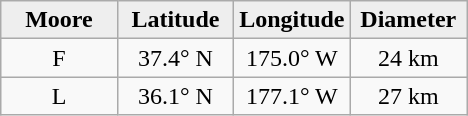<table class="wikitable">
<tr>
<th width="25%" style="background:#eeeeee;">Moore</th>
<th width="25%" style="background:#eeeeee;">Latitude</th>
<th width="25%" style="background:#eeeeee;">Longitude</th>
<th width="25%" style="background:#eeeeee;">Diameter</th>
</tr>
<tr>
<td align="center">F</td>
<td align="center">37.4° N</td>
<td align="center">175.0° W</td>
<td align="center">24 km</td>
</tr>
<tr>
<td align="center">L</td>
<td align="center">36.1° N</td>
<td align="center">177.1° W</td>
<td align="center">27 km</td>
</tr>
</table>
